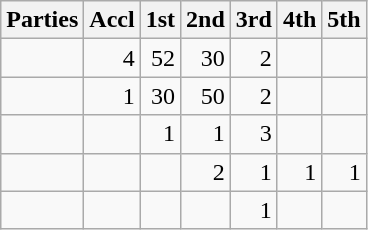<table class="wikitable" style="text-align:right;">
<tr>
<th style="text-align:left;">Parties</th>
<th>Accl</th>
<th>1st</th>
<th>2nd</th>
<th>3rd</th>
<th>4th</th>
<th>5th</th>
</tr>
<tr>
<td style="text-align:left;"></td>
<td>4</td>
<td>52</td>
<td>30</td>
<td>2</td>
<td></td>
<td></td>
</tr>
<tr>
<td style="text-align:left;"></td>
<td>1</td>
<td>30</td>
<td>50</td>
<td>2</td>
<td></td>
<td></td>
</tr>
<tr>
<td style="text-align:left;"></td>
<td></td>
<td>1</td>
<td>1</td>
<td>3</td>
<td></td>
<td></td>
</tr>
<tr>
<td style="text-align:left;"></td>
<td></td>
<td></td>
<td>2</td>
<td>1</td>
<td>1</td>
<td>1</td>
</tr>
<tr>
<td style="text-align:left;"></td>
<td></td>
<td></td>
<td></td>
<td>1</td>
<td></td>
<td></td>
</tr>
</table>
